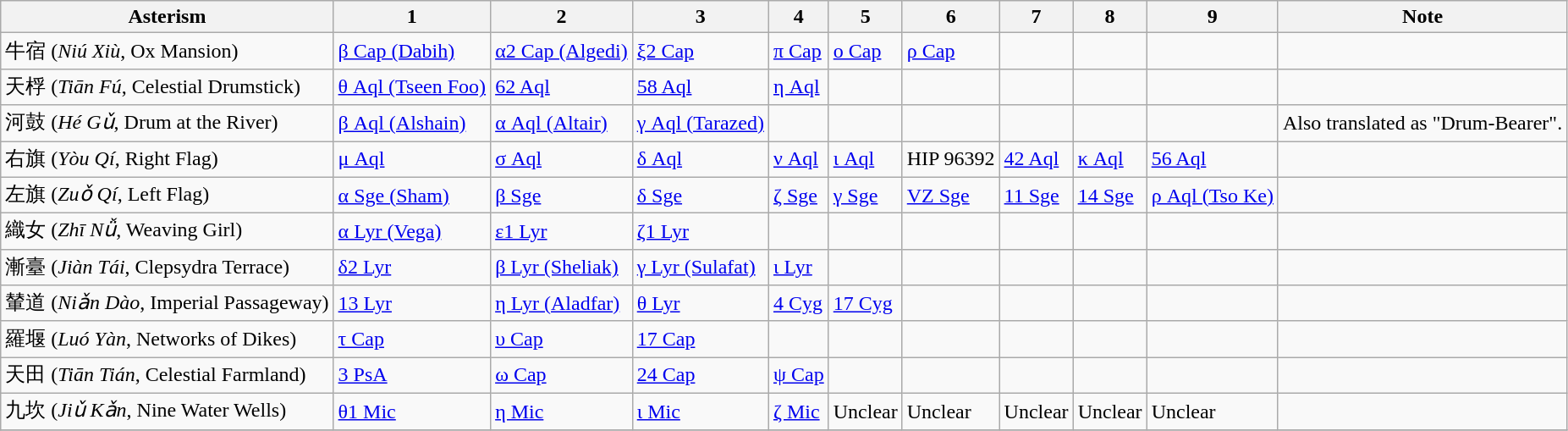<table class = "wikitable">
<tr>
<th>Asterism</th>
<th>1</th>
<th>2</th>
<th>3</th>
<th>4</th>
<th>5</th>
<th>6</th>
<th>7</th>
<th>8</th>
<th>9</th>
<th>Note</th>
</tr>
<tr>
<td>牛宿 (<em>Niú Xiù</em>, Ox Mansion)</td>
<td><a href='#'>β Cap (Dabih)</a></td>
<td><a href='#'>α2 Cap (Algedi)</a></td>
<td><a href='#'>ξ2 Cap</a></td>
<td><a href='#'>π Cap</a></td>
<td><a href='#'>ο Cap</a></td>
<td><a href='#'>ρ Cap</a></td>
<td></td>
<td></td>
<td></td>
<td></td>
</tr>
<tr>
<td>天桴 (<em>Tiān Fú</em>, Celestial Drumstick)</td>
<td><a href='#'>θ Aql (Tseen Foo)</a></td>
<td><a href='#'>62 Aql</a></td>
<td><a href='#'>58 Aql</a></td>
<td><a href='#'>η Aql</a></td>
<td></td>
<td></td>
<td></td>
<td></td>
<td></td>
<td></td>
</tr>
<tr>
<td>河鼓 (<em>Hé Gǔ</em>, Drum at the River)</td>
<td><a href='#'>β Aql (Alshain)</a></td>
<td><a href='#'>α Aql (Altair)</a></td>
<td><a href='#'>γ Aql (Tarazed)</a></td>
<td></td>
<td></td>
<td></td>
<td></td>
<td></td>
<td></td>
<td>Also translated as "Drum-Bearer".</td>
</tr>
<tr>
<td>右旗 (<em>Yòu Qí</em>, Right Flag)</td>
<td><a href='#'>μ Aql</a></td>
<td><a href='#'>σ Aql</a></td>
<td><a href='#'>δ Aql</a></td>
<td><a href='#'>ν Aql</a></td>
<td><a href='#'>ι Aql</a></td>
<td>HIP 96392</td>
<td><a href='#'>42 Aql</a></td>
<td><a href='#'>κ Aql</a></td>
<td><a href='#'>56 Aql</a></td>
<td></td>
</tr>
<tr>
<td>左旗 (<em>Zuǒ Qí</em>, Left Flag)</td>
<td><a href='#'>α Sge (Sham)</a></td>
<td><a href='#'>β Sge</a></td>
<td><a href='#'>δ Sge</a></td>
<td><a href='#'>ζ Sge</a></td>
<td><a href='#'>γ Sge</a></td>
<td><a href='#'>VZ Sge</a></td>
<td><a href='#'>11 Sge</a></td>
<td><a href='#'>14 Sge</a></td>
<td><a href='#'>ρ Aql (Tso Ke)</a></td>
<td></td>
</tr>
<tr>
<td>織女 (<em>Zhī Nǚ</em>, Weaving Girl)</td>
<td><a href='#'>α Lyr (Vega)</a></td>
<td><a href='#'>ε1 Lyr</a></td>
<td><a href='#'>ζ1 Lyr</a></td>
<td></td>
<td></td>
<td></td>
<td></td>
<td></td>
<td></td>
<td></td>
</tr>
<tr>
<td>漸臺 (<em>Jiàn Tái</em>, Clepsydra Terrace)</td>
<td><a href='#'>δ2 Lyr</a></td>
<td><a href='#'>β Lyr (Sheliak)</a></td>
<td><a href='#'>γ Lyr (Sulafat)</a></td>
<td><a href='#'>ι Lyr</a></td>
<td></td>
<td></td>
<td></td>
<td></td>
<td></td>
<td></td>
</tr>
<tr>
<td>輦道 (<em>Niǎn Dào</em>, Imperial Passageway)</td>
<td><a href='#'>13 Lyr</a></td>
<td><a href='#'>η Lyr (Aladfar)</a></td>
<td><a href='#'>θ Lyr</a></td>
<td><a href='#'>4 Cyg</a></td>
<td><a href='#'>17 Cyg</a></td>
<td></td>
<td></td>
<td></td>
<td></td>
<td></td>
</tr>
<tr>
<td>羅堰 (<em>Luó Yàn</em>, Networks of Dikes)</td>
<td><a href='#'>τ Cap</a></td>
<td><a href='#'>υ Cap</a></td>
<td><a href='#'>17 Cap</a></td>
<td></td>
<td></td>
<td></td>
<td></td>
<td></td>
<td></td>
<td></td>
</tr>
<tr>
<td>天田 (<em>Tiān Tián</em>, Celestial Farmland)</td>
<td><a href='#'>3 PsA</a></td>
<td><a href='#'>ω Cap</a></td>
<td><a href='#'>24 Cap</a></td>
<td><a href='#'>ψ Cap</a></td>
<td></td>
<td></td>
<td></td>
<td></td>
<td></td>
<td></td>
</tr>
<tr>
<td>九坎 (<em>Jiǔ Kǎn</em>, Nine Water Wells)</td>
<td><a href='#'>θ1 Mic</a></td>
<td><a href='#'>η Mic</a></td>
<td><a href='#'>ι Mic</a></td>
<td><a href='#'>ζ Mic</a></td>
<td>Unclear</td>
<td>Unclear</td>
<td>Unclear</td>
<td>Unclear</td>
<td>Unclear</td>
<td></td>
</tr>
<tr>
</tr>
</table>
